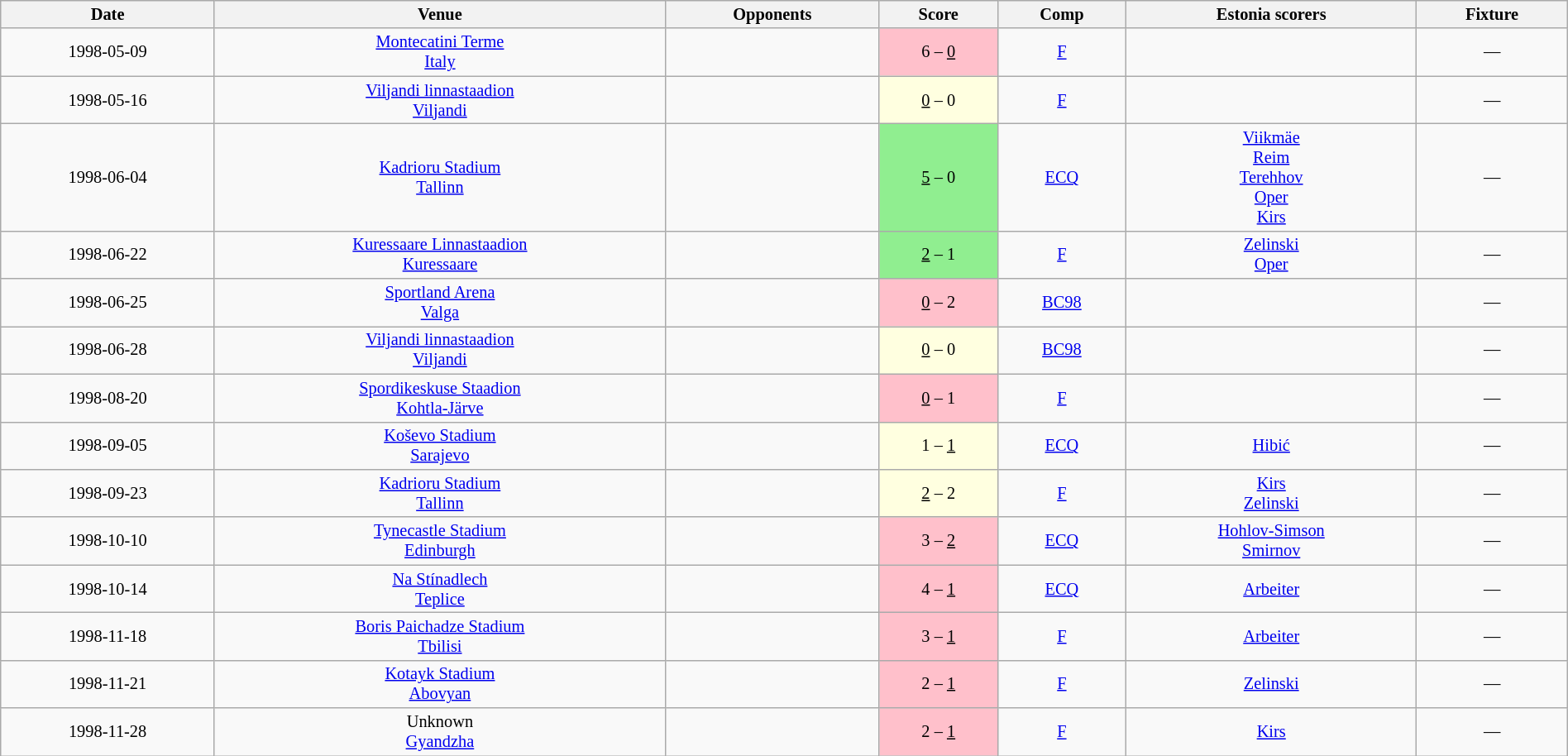<table class="wikitable" style="font-size:85%; text-align:center;" width="100%">
<tr>
<th>Date</th>
<th>Venue</th>
<th>Opponents</th>
<th>Score</th>
<th>Comp</th>
<th>Estonia scorers</th>
<th>Fixture</th>
</tr>
<tr>
<td>1998-05-09</td>
<td><a href='#'>Montecatini Terme</a><br><a href='#'>Italy</a></td>
<td></td>
<td bgcolor="pink">6 – <u>0</u></td>
<td><a href='#'>F</a></td>
<td></td>
<td>—</td>
</tr>
<tr>
<td>1998-05-16</td>
<td><a href='#'>Viljandi linnastaadion</a><br><a href='#'>Viljandi</a></td>
<td></td>
<td bgcolor="lightyellow"><u>0</u> – 0</td>
<td><a href='#'>F</a></td>
<td></td>
<td>—</td>
</tr>
<tr>
<td>1998-06-04</td>
<td><a href='#'>Kadrioru Stadium</a><br> <a href='#'>Tallinn</a></td>
<td></td>
<td bgcolor="lightgreen"><u>5</u> – 0</td>
<td><a href='#'>ECQ</a></td>
<td><a href='#'>Viikmäe</a>   <br> <a href='#'>Reim</a>   <br> <a href='#'>Terehhov</a>  <br> <a href='#'>Oper</a>  <br> <a href='#'>Kirs</a> </td>
<td>—</td>
</tr>
<tr>
<td>1998-06-22</td>
<td><a href='#'>Kuressaare Linnastaadion</a><br><a href='#'>Kuressaare</a></td>
<td></td>
<td bgcolor="lightgreen"><u>2</u> – 1</td>
<td><a href='#'>F</a></td>
<td><a href='#'>Zelinski</a>  <br> <a href='#'>Oper</a> </td>
<td>—</td>
</tr>
<tr>
<td>1998-06-25</td>
<td><a href='#'>Sportland Arena</a><br> <a href='#'>Valga</a></td>
<td></td>
<td bgcolor="pink"><u>0</u> – 2</td>
<td><a href='#'>BC98</a></td>
<td></td>
<td>—</td>
</tr>
<tr>
<td>1998-06-28</td>
<td><a href='#'>Viljandi linnastaadion</a><br><a href='#'>Viljandi</a></td>
<td></td>
<td bgcolor="lightyellow"><u>0</u> – 0</td>
<td><a href='#'>BC98</a></td>
<td></td>
<td>—</td>
</tr>
<tr>
<td>1998-08-20</td>
<td><a href='#'>Spordikeskuse Staadion</a><br><a href='#'>Kohtla-Järve</a></td>
<td></td>
<td bgcolor="pink"><u>0</u> – 1</td>
<td><a href='#'>F</a></td>
<td></td>
<td>—</td>
</tr>
<tr>
<td>1998-09-05</td>
<td><a href='#'>Koševo Stadium</a><br> <a href='#'>Sarajevo</a></td>
<td></td>
<td bgcolor="lightyellow">1 – <u>1</u></td>
<td><a href='#'>ECQ</a></td>
<td><a href='#'>Hibić</a> </td>
<td>—</td>
</tr>
<tr>
<td>1998-09-23</td>
<td><a href='#'>Kadrioru Stadium</a><br> <a href='#'>Tallinn</a></td>
<td></td>
<td bgcolor="lightyellow"><u>2</u> – 2</td>
<td><a href='#'>F</a></td>
<td><a href='#'>Kirs</a>  <br> <a href='#'>Zelinski</a> </td>
<td>—</td>
</tr>
<tr>
<td>1998-10-10</td>
<td><a href='#'>Tynecastle Stadium</a><br> <a href='#'>Edinburgh</a></td>
<td></td>
<td bgcolor="pink">3 – <u>2</u></td>
<td><a href='#'>ECQ</a></td>
<td><a href='#'>Hohlov-Simson</a>  <br> <a href='#'>Smirnov</a> </td>
<td>—</td>
</tr>
<tr>
<td>1998-10-14</td>
<td><a href='#'>Na Stínadlech</a><br> <a href='#'>Teplice</a></td>
<td></td>
<td bgcolor="pink">4 – <u>1</u></td>
<td><a href='#'>ECQ</a></td>
<td><a href='#'>Arbeiter</a> </td>
<td>—</td>
</tr>
<tr>
<td>1998-11-18</td>
<td><a href='#'>Boris Paichadze Stadium</a><br> <a href='#'>Tbilisi</a></td>
<td></td>
<td bgcolor="pink">3 – <u>1</u></td>
<td><a href='#'>F</a></td>
<td><a href='#'>Arbeiter</a> </td>
<td>—</td>
</tr>
<tr>
<td>1998-11-21</td>
<td><a href='#'>Kotayk Stadium</a><br> <a href='#'>Abovyan</a></td>
<td></td>
<td bgcolor="pink">2 – <u>1</u></td>
<td><a href='#'>F</a></td>
<td><a href='#'>Zelinski</a> </td>
<td>—</td>
</tr>
<tr>
<td>1998-11-28</td>
<td>Unknown<br> <a href='#'>Gyandzha</a></td>
<td></td>
<td bgcolor="pink">2 – <u>1</u></td>
<td><a href='#'>F</a></td>
<td><a href='#'>Kirs</a> </td>
<td>—</td>
</tr>
</table>
